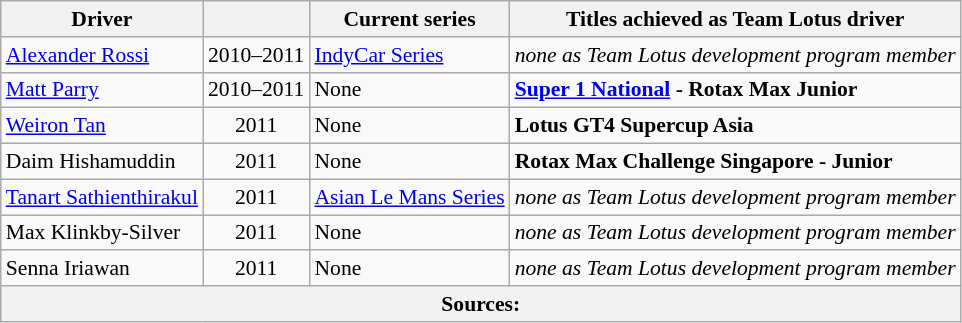<table class="wikitable sortable" style="font-size: 90%;">
<tr>
<th>Driver</th>
<th></th>
<th>Current series</th>
<th>Titles achieved as Team Lotus driver</th>
</tr>
<tr>
<td> <a href='#'>Alexander Rossi</a></td>
<td align=center>2010–2011</td>
<td><a href='#'>IndyCar Series</a></td>
<td><em>none as Team Lotus development program member</em></td>
</tr>
<tr>
<td> <a href='#'>Matt Parry</a></td>
<td align=center>2010–2011</td>
<td>None</td>
<td><strong><a href='#'>Super 1 National</a> - Rotax Max Junior</strong></td>
</tr>
<tr>
<td> <a href='#'>Weiron Tan</a></td>
<td align=center>2011</td>
<td>None</td>
<td><strong>Lotus GT4 Supercup Asia</strong></td>
</tr>
<tr>
<td> Daim Hishamuddin</td>
<td align=center>2011</td>
<td>None</td>
<td><strong>Rotax Max Challenge Singapore - Junior</strong></td>
</tr>
<tr>
<td> <a href='#'>Tanart Sathienthirakul</a></td>
<td align=center>2011</td>
<td><a href='#'>Asian Le Mans Series</a></td>
<td><em>none as Team Lotus development program member</em></td>
</tr>
<tr>
<td> Max Klinkby-Silver</td>
<td align=center>2011</td>
<td>None</td>
<td><em>none as Team Lotus development program member</em></td>
</tr>
<tr>
<td> Senna Iriawan</td>
<td align=center>2011</td>
<td>None</td>
<td><em>none as Team Lotus development program member</em></td>
</tr>
<tr>
<th align=center colspan=4>Sources:</th>
</tr>
</table>
